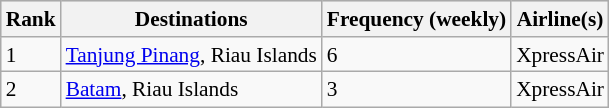<table class="wikitable sortable" style="font-size:89%;" cellpadding=4>
<tr bgcolor="#DDDDDD">
<th>Rank</th>
<th>Destinations</th>
<th>Frequency (weekly)</th>
<th>Airline(s)</th>
</tr>
<tr>
<td>1</td>
<td><a href='#'>Tanjung Pinang</a>, Riau Islands</td>
<td>6</td>
<td>XpressAir</td>
</tr>
<tr>
<td>2</td>
<td><a href='#'>Batam</a>, Riau Islands</td>
<td>3</td>
<td>XpressAir</td>
</tr>
</table>
